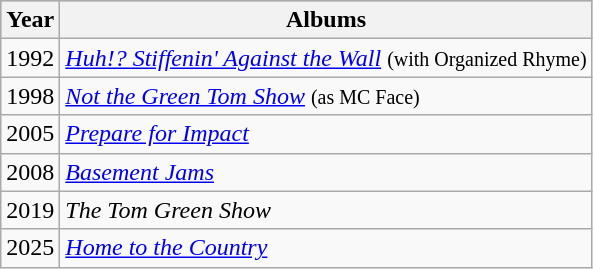<table class="wikitable">
<tr style="background:#b0c4de; text-align:center;">
<th>Year</th>
<th>Albums</th>
</tr>
<tr>
<td>1992</td>
<td><em><a href='#'>Huh!? Stiffenin' Against the Wall</a></em> <small>(with Organized Rhyme)</small></td>
</tr>
<tr>
<td>1998</td>
<td><em><a href='#'>Not the Green Tom Show</a></em> <small>(as MC Face)</small></td>
</tr>
<tr>
<td>2005</td>
<td><em><a href='#'>Prepare for Impact</a></em></td>
</tr>
<tr>
<td>2008</td>
<td><em><a href='#'>Basement Jams</a></em></td>
</tr>
<tr>
<td>2019</td>
<td><em>The Tom Green Show</em></td>
</tr>
<tr>
<td>2025</td>
<td><em><a href='#'>Home to the Country</a></em></td>
</tr>
</table>
